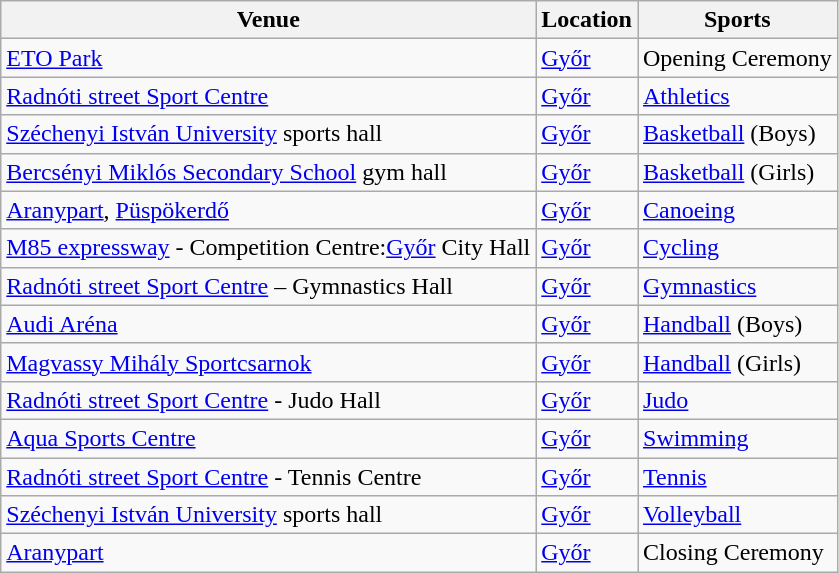<table class="wikitable">
<tr>
<th>Venue</th>
<th>Location</th>
<th>Sports</th>
</tr>
<tr>
<td><a href='#'>ETO Park</a></td>
<td><a href='#'>Győr</a></td>
<td>Opening Ceremony</td>
</tr>
<tr>
<td><a href='#'>Radnóti street Sport Centre</a></td>
<td><a href='#'>Győr</a></td>
<td><a href='#'>Athletics</a></td>
</tr>
<tr>
<td><a href='#'>Széchenyi István University</a> sports hall</td>
<td><a href='#'>Győr</a></td>
<td><a href='#'>Basketball</a> (Boys)</td>
</tr>
<tr>
<td><a href='#'>Bercsényi Miklós Secondary School</a> gym hall</td>
<td><a href='#'>Győr</a></td>
<td><a href='#'>Basketball</a> (Girls)</td>
</tr>
<tr>
<td><a href='#'>Aranypart</a>, <a href='#'>Püspökerdő</a></td>
<td><a href='#'>Győr</a></td>
<td><a href='#'>Canoeing</a></td>
</tr>
<tr>
<td><a href='#'>M85 expressway</a> - Competition Centre:<a href='#'>Győr</a> City Hall</td>
<td><a href='#'>Győr</a></td>
<td><a href='#'>Cycling</a></td>
</tr>
<tr>
<td><a href='#'>Radnóti street Sport Centre</a> – Gymnastics Hall</td>
<td><a href='#'>Győr</a></td>
<td><a href='#'>Gymnastics</a></td>
</tr>
<tr>
<td><a href='#'>Audi Aréna</a></td>
<td><a href='#'>Győr</a></td>
<td><a href='#'>Handball</a> (Boys)</td>
</tr>
<tr>
<td><a href='#'>Magvassy Mihály Sportcsarnok</a></td>
<td><a href='#'>Győr</a></td>
<td><a href='#'>Handball</a> (Girls)</td>
</tr>
<tr>
<td><a href='#'>Radnóti street Sport Centre</a> - Judo Hall</td>
<td><a href='#'>Győr</a></td>
<td><a href='#'>Judo</a></td>
</tr>
<tr>
<td><a href='#'>Aqua Sports Centre</a></td>
<td><a href='#'>Győr</a></td>
<td><a href='#'>Swimming</a></td>
</tr>
<tr>
<td><a href='#'>Radnóti street Sport Centre</a> - Tennis Centre</td>
<td><a href='#'>Győr</a></td>
<td><a href='#'>Tennis</a></td>
</tr>
<tr>
<td><a href='#'>Széchenyi István University</a> sports hall</td>
<td><a href='#'>Győr</a></td>
<td><a href='#'>Volleyball</a></td>
</tr>
<tr>
<td><a href='#'>Aranypart</a></td>
<td><a href='#'>Győr</a></td>
<td>Closing Ceremony</td>
</tr>
</table>
